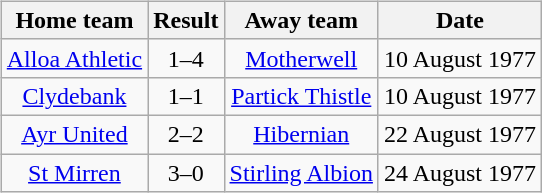<table>
<tr>
<td valign="top"><br><table class="wikitable" style="text-align: center">
<tr>
<th>Home team</th>
<th>Result</th>
<th>Away team</th>
<th>Date</th>
</tr>
<tr>
<td><a href='#'>Alloa Athletic</a></td>
<td>1–4</td>
<td><a href='#'>Motherwell</a></td>
<td>10 August 1977</td>
</tr>
<tr>
<td><a href='#'>Clydebank</a></td>
<td>1–1</td>
<td><a href='#'>Partick Thistle</a></td>
<td>10 August 1977</td>
</tr>
<tr>
<td><a href='#'>Ayr United</a></td>
<td>2–2</td>
<td><a href='#'>Hibernian</a></td>
<td>22 August 1977</td>
</tr>
<tr>
<td><a href='#'>St Mirren</a></td>
<td>3–0</td>
<td><a href='#'>Stirling Albion</a></td>
<td>24 August 1977</td>
</tr>
</table>
</td>
</tr>
</table>
